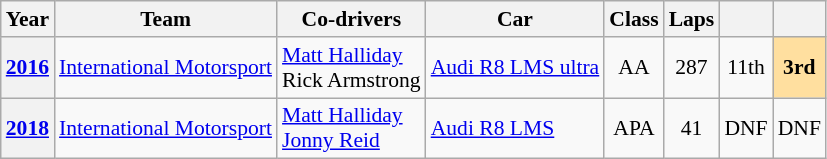<table class="wikitable" style="text-align:center; font-size:90%">
<tr>
<th>Year</th>
<th>Team</th>
<th>Co-drivers</th>
<th>Car</th>
<th>Class</th>
<th>Laps</th>
<th></th>
<th></th>
</tr>
<tr>
<th><a href='#'>2016</a></th>
<td align="left"> <a href='#'>International Motorsport</a></td>
<td align="left"> <a href='#'>Matt Halliday</a><br> Rick Armstrong</td>
<td align="left"><a href='#'>Audi R8 LMS ultra</a></td>
<td>AA</td>
<td>287</td>
<td>11th</td>
<td style="background:#FFDF9F;"><strong>3rd</strong></td>
</tr>
<tr>
<th><a href='#'>2018</a></th>
<td align="left"> <a href='#'>International Motorsport</a></td>
<td align="left"> <a href='#'>Matt Halliday</a><br> <a href='#'>Jonny Reid</a></td>
<td align="left"><a href='#'>Audi R8 LMS</a></td>
<td>APA</td>
<td>41</td>
<td>DNF</td>
<td>DNF</td>
</tr>
</table>
